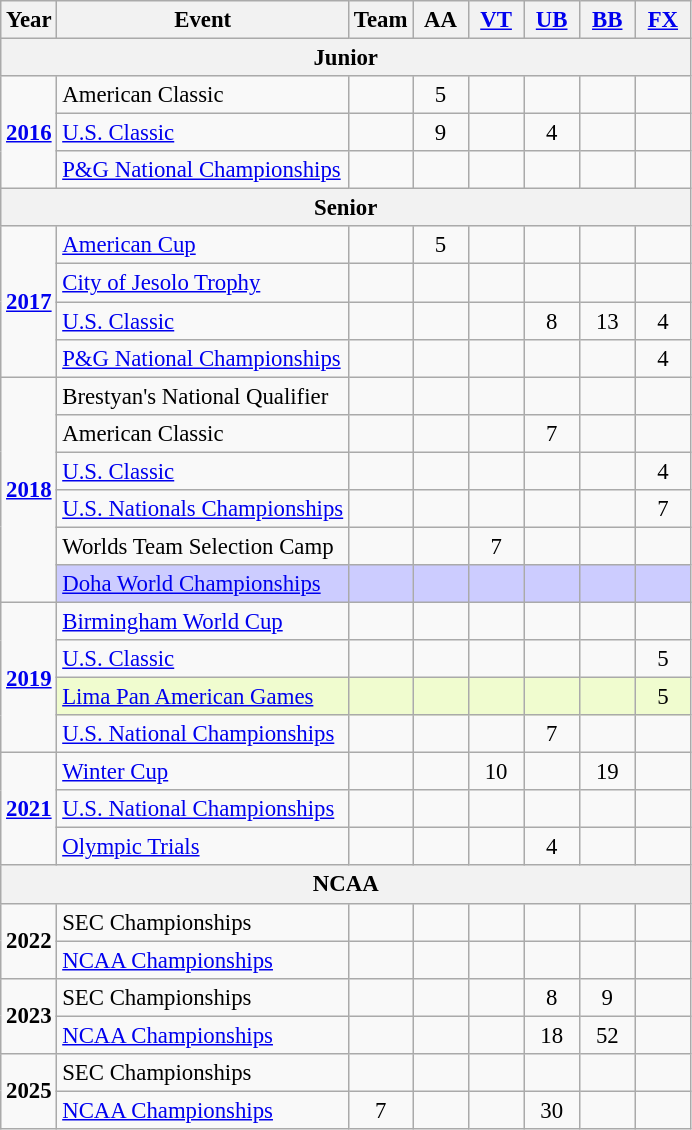<table class="wikitable" style="text-align:center; font-size:95%;">
<tr>
<th align=center>Year</th>
<th align=center>Event</th>
<th style="width:30px;">Team</th>
<th style="width:30px;">AA</th>
<th style="width:30px;"><a href='#'>VT</a></th>
<th style="width:30px;"><a href='#'>UB</a></th>
<th style="width:30px;"><a href='#'>BB</a></th>
<th style="width:30px;"><a href='#'>FX</a></th>
</tr>
<tr>
<th colspan="8"><strong>Junior</strong></th>
</tr>
<tr>
<td rowspan="3"><strong><a href='#'>2016</a></strong></td>
<td align=left>American Classic</td>
<td></td>
<td>5</td>
<td></td>
<td></td>
<td></td>
<td></td>
</tr>
<tr>
<td align=left><a href='#'>U.S. Classic</a></td>
<td></td>
<td>9</td>
<td></td>
<td>4</td>
<td></td>
<td></td>
</tr>
<tr>
<td align=left><a href='#'>P&G National Championships</a></td>
<td></td>
<td></td>
<td></td>
<td></td>
<td></td>
<td></td>
</tr>
<tr>
<th colspan="8"><strong>Senior</strong></th>
</tr>
<tr>
<td rowspan="4"><strong><a href='#'>2017</a></strong></td>
<td align=left><a href='#'>American Cup</a></td>
<td></td>
<td>5</td>
<td></td>
<td></td>
<td></td>
<td></td>
</tr>
<tr>
<td align=left><a href='#'>City of Jesolo Trophy</a></td>
<td></td>
<td></td>
<td></td>
<td></td>
<td></td>
<td></td>
</tr>
<tr>
<td align=left><a href='#'>U.S. Classic</a></td>
<td></td>
<td></td>
<td></td>
<td>8</td>
<td>13</td>
<td>4</td>
</tr>
<tr>
<td align=left><a href='#'>P&G National Championships</a></td>
<td></td>
<td></td>
<td></td>
<td></td>
<td></td>
<td>4</td>
</tr>
<tr>
<td rowspan="6"><strong><a href='#'>2018</a></strong></td>
<td align=left>Brestyan's National Qualifier</td>
<td></td>
<td></td>
<td></td>
<td></td>
<td></td>
<td></td>
</tr>
<tr>
<td align=left>American Classic</td>
<td></td>
<td></td>
<td></td>
<td>7</td>
<td></td>
<td></td>
</tr>
<tr>
<td align=left><a href='#'>U.S. Classic</a></td>
<td></td>
<td></td>
<td></td>
<td></td>
<td></td>
<td>4</td>
</tr>
<tr>
<td align=left><a href='#'>U.S. Nationals Championships</a></td>
<td></td>
<td></td>
<td></td>
<td></td>
<td></td>
<td>7</td>
</tr>
<tr>
<td align=left>Worlds Team Selection Camp</td>
<td></td>
<td></td>
<td>7</td>
<td></td>
<td></td>
<td></td>
</tr>
<tr bgcolor=#CCCCFF>
<td align=left><a href='#'>Doha World Championships</a></td>
<td></td>
<td></td>
<td></td>
<td></td>
<td></td>
<td></td>
</tr>
<tr>
<td rowspan="4"><strong><a href='#'>2019</a></strong></td>
<td align=left><a href='#'>Birmingham World Cup</a></td>
<td></td>
<td></td>
<td></td>
<td></td>
<td></td>
<td></td>
</tr>
<tr>
<td align=left><a href='#'>U.S. Classic</a></td>
<td></td>
<td></td>
<td></td>
<td></td>
<td></td>
<td>5</td>
</tr>
<tr bgcolor=#f0fccf>
<td align=left><a href='#'>Lima Pan American Games</a></td>
<td></td>
<td></td>
<td></td>
<td></td>
<td></td>
<td>5</td>
</tr>
<tr>
<td align=left><a href='#'>U.S. National Championships</a></td>
<td></td>
<td></td>
<td></td>
<td>7</td>
<td></td>
<td></td>
</tr>
<tr>
<td rowspan="3"><strong><a href='#'>2021</a></strong></td>
<td align=left><a href='#'>Winter Cup</a></td>
<td></td>
<td></td>
<td>10</td>
<td></td>
<td>19</td>
<td></td>
</tr>
<tr>
<td align=left><a href='#'>U.S. National Championships</a></td>
<td></td>
<td></td>
<td></td>
<td></td>
<td></td>
<td></td>
</tr>
<tr>
<td align=left><a href='#'>Olympic Trials</a></td>
<td></td>
<td></td>
<td></td>
<td>4</td>
<td></td>
<td></td>
</tr>
<tr>
<th colspan ="8"><strong>NCAA</strong></th>
</tr>
<tr>
<td rowspan="2"><strong>2022</strong></td>
<td align=left>SEC Championships</td>
<td></td>
<td></td>
<td></td>
<td></td>
<td></td>
<td></td>
</tr>
<tr>
<td align=left><a href='#'>NCAA Championships</a></td>
<td></td>
<td></td>
<td></td>
<td></td>
<td></td>
<td></td>
</tr>
<tr>
<td rowspan="2"><strong>2023</strong></td>
<td align=left>SEC Championships</td>
<td></td>
<td></td>
<td></td>
<td>8</td>
<td>9</td>
<td></td>
</tr>
<tr>
<td align=left><a href='#'>NCAA Championships</a></td>
<td></td>
<td></td>
<td></td>
<td>18</td>
<td>52</td>
<td></td>
</tr>
<tr>
<td rowspan="2"><strong>2025</strong></td>
<td align=left>SEC Championships</td>
<td></td>
<td></td>
<td></td>
<td></td>
<td></td>
<td></td>
</tr>
<tr>
<td align=left><a href='#'>NCAA Championships</a></td>
<td>7</td>
<td></td>
<td></td>
<td>30</td>
<td></td>
<td></td>
</tr>
</table>
